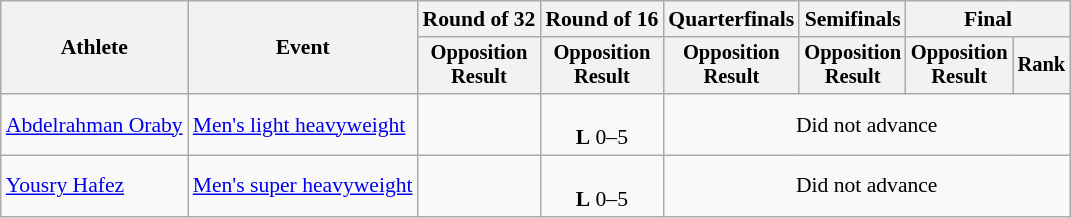<table class="wikitable" style="font-size:90%">
<tr>
<th rowspan="2">Athlete</th>
<th rowspan="2">Event</th>
<th>Round of 32</th>
<th>Round of 16</th>
<th>Quarterfinals</th>
<th>Semifinals</th>
<th colspan=2>Final</th>
</tr>
<tr style="font-size:95%">
<th>Opposition<br>Result</th>
<th>Opposition<br>Result</th>
<th>Opposition<br>Result</th>
<th>Opposition<br>Result</th>
<th>Opposition<br>Result</th>
<th>Rank</th>
</tr>
<tr align=center>
<td align=left><a href='#'>Abdelrahman Oraby</a></td>
<td align=left><a href='#'>Men's light heavyweight</a></td>
<td></td>
<td><br><strong>L</strong> 0–5</td>
<td colspan=4>Did not advance</td>
</tr>
<tr align=center>
<td align=left><a href='#'>Yousry Hafez</a></td>
<td align=left><a href='#'>Men's super heavyweight</a></td>
<td></td>
<td><br><strong>L</strong> 0–5</td>
<td colspan="4">Did not advance</td>
</tr>
</table>
